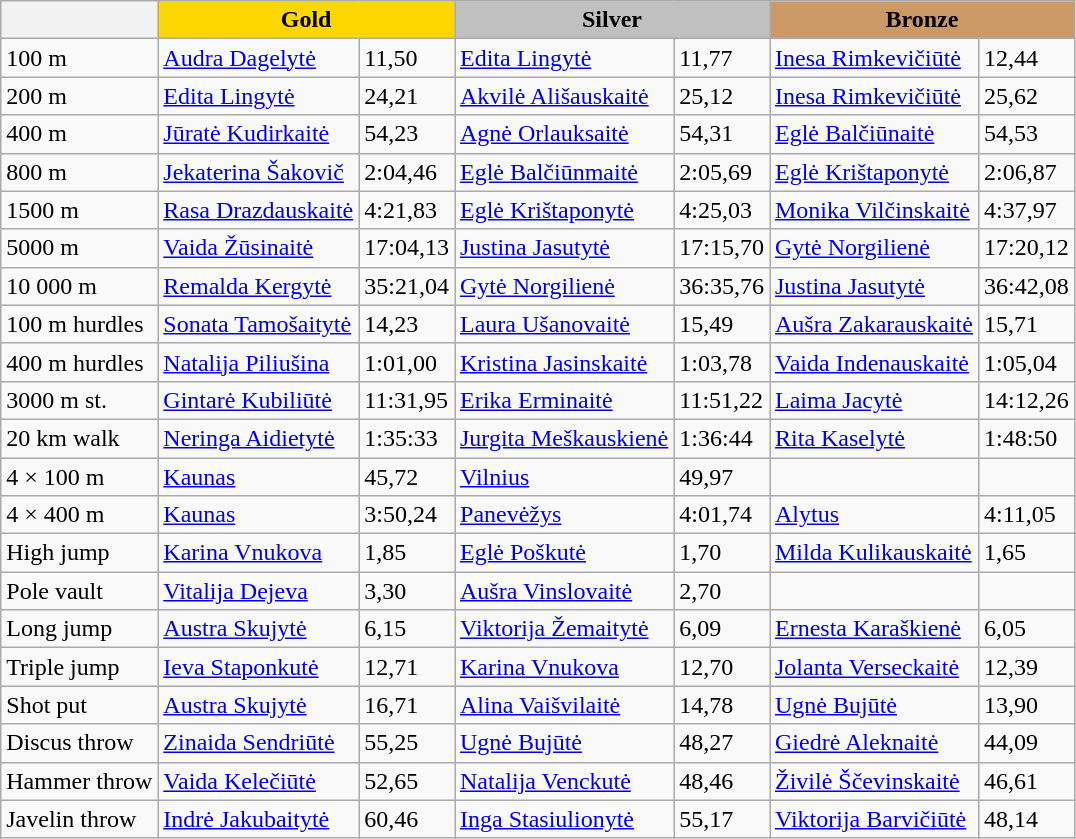<table class="wikitable">
<tr>
<th></th>
<th style="background:gold;" colspan=2>Gold</th>
<th style="background:silver;" colspan=2>Silver</th>
<th style="background:#CC9966;" colspan=2>Bronze</th>
</tr>
<tr>
<td>100 m</td>
<td><a href='#'>Audra Dagelytė</a></td>
<td>11,50</td>
<td><a href='#'>Edita Lingytė</a></td>
<td>11,77</td>
<td><a href='#'>Inesa Rimkevičiūtė</a></td>
<td>12,44</td>
</tr>
<tr>
<td>200 m</td>
<td><a href='#'>Edita Lingytė</a></td>
<td>24,21</td>
<td><a href='#'>Akvilė Ališauskaitė</a></td>
<td>25,12</td>
<td><a href='#'>Inesa Rimkevičiūtė</a></td>
<td>25,62</td>
</tr>
<tr>
<td>400 m</td>
<td><a href='#'>Jūratė Kudirkaitė</a></td>
<td>54,23</td>
<td><a href='#'>Agnė Orlauksaitė</a></td>
<td>54,31</td>
<td><a href='#'>Eglė Balčiūnaitė</a></td>
<td>54,53</td>
</tr>
<tr>
<td>800 m</td>
<td><a href='#'>Jekaterina Šakovič</a></td>
<td>2:04,46</td>
<td><a href='#'>Eglė Balčiūnmaitė</a></td>
<td>2:05,69</td>
<td><a href='#'>Eglė Krištaponytė</a></td>
<td>2:06,87</td>
</tr>
<tr>
<td>1500 m</td>
<td><a href='#'>Rasa Drazdauskaitė</a></td>
<td>4:21,83</td>
<td><a href='#'>Eglė Krištaponytė</a></td>
<td>4:25,03</td>
<td><a href='#'>Monika Vilčinskaitė</a></td>
<td>4:37,97</td>
</tr>
<tr>
<td>5000 m</td>
<td><a href='#'>Vaida Žūsinaitė</a></td>
<td>17:04,13</td>
<td><a href='#'>Justina Jasutytė</a></td>
<td>17:15,70</td>
<td><a href='#'>Gytė Norgilienė</a></td>
<td>17:20,12</td>
</tr>
<tr>
<td>10 000 m</td>
<td><a href='#'>Remalda Kergytė</a></td>
<td>35:21,04</td>
<td><a href='#'>Gytė Norgilienė</a></td>
<td>36:35,76</td>
<td><a href='#'>Justina Jasutytė</a></td>
<td>36:42,08</td>
</tr>
<tr>
<td>100 m hurdles</td>
<td><a href='#'>Sonata Tamošaitytė</a></td>
<td>14,23</td>
<td><a href='#'>Laura Ušanovaitė</a></td>
<td>15,49</td>
<td><a href='#'>Aušra Zakarauskaitė</a></td>
<td>15,71</td>
</tr>
<tr>
<td>400 m hurdles</td>
<td><a href='#'>Natalija Piliušina</a></td>
<td>1:01,00</td>
<td><a href='#'>Kristina Jasinskaitė</a></td>
<td>1:03,78</td>
<td><a href='#'>Vaida Indenauskaitė</a></td>
<td>1:05,04</td>
</tr>
<tr>
<td>3000 m st.</td>
<td><a href='#'>Gintarė Kubiliūtė</a></td>
<td>11:31,95</td>
<td><a href='#'>Erika Erminaitė</a></td>
<td>11:51,22</td>
<td><a href='#'>Laima Jacytė</a></td>
<td>14:12,26</td>
</tr>
<tr>
<td>20 km walk</td>
<td><a href='#'>Neringa Aidietytė</a></td>
<td>1:35:33</td>
<td><a href='#'>Jurgita Meškauskienė</a></td>
<td>1:36:44</td>
<td><a href='#'>Rita Kaselytė</a></td>
<td>1:48:50</td>
</tr>
<tr>
<td>4 × 100 m</td>
<td><a href='#'>Kaunas</a></td>
<td>45,72</td>
<td><a href='#'>Vilnius</a></td>
<td>49,97</td>
<td></td>
<td></td>
</tr>
<tr>
<td>4 × 400 m</td>
<td><a href='#'>Kaunas</a></td>
<td>3:50,24</td>
<td><a href='#'>Panevėžys</a></td>
<td>4:01,74</td>
<td><a href='#'>Alytus</a></td>
<td>4:11,05</td>
</tr>
<tr>
<td>High jump</td>
<td><a href='#'>Karina Vnukova</a></td>
<td>1,85</td>
<td><a href='#'>Eglė Poškutė</a></td>
<td>1,70</td>
<td><a href='#'>Milda Kulikauskaitė</a></td>
<td>1,65</td>
</tr>
<tr>
<td>Pole vault</td>
<td><a href='#'>Vitalija Dejeva</a></td>
<td>3,30</td>
<td><a href='#'>Aušra Vinslovaitė</a></td>
<td>2,70</td>
<td></td>
<td></td>
</tr>
<tr>
<td>Long jump</td>
<td><a href='#'>Austra Skujytė</a></td>
<td>6,15</td>
<td><a href='#'>Viktorija Žemaitytė</a></td>
<td>6,09</td>
<td><a href='#'>Ernesta Karaškienė</a></td>
<td>6,05</td>
</tr>
<tr>
<td>Triple jump</td>
<td><a href='#'>Ieva Staponkutė</a></td>
<td>12,71</td>
<td><a href='#'>Karina Vnukova</a></td>
<td>12,70</td>
<td><a href='#'>Jolanta Verseckaitė</a></td>
<td>12,39</td>
</tr>
<tr>
<td>Shot put</td>
<td><a href='#'>Austra Skujytė</a></td>
<td>16,71</td>
<td><a href='#'>Alina Vaišvilaitė</a></td>
<td>14,78</td>
<td><a href='#'>Ugnė Bujūtė</a></td>
<td>13,90</td>
</tr>
<tr>
<td>Discus throw</td>
<td><a href='#'>Zinaida Sendriūtė</a></td>
<td>55,25</td>
<td><a href='#'>Ugnė Bujūtė</a></td>
<td>48,27</td>
<td><a href='#'>Giedrė Aleknaitė</a></td>
<td>44,09</td>
</tr>
<tr>
<td>Hammer throw</td>
<td><a href='#'>Vaida Kelečiūtė</a></td>
<td>52,65</td>
<td><a href='#'>Natalija Venckutė</a></td>
<td>48,46</td>
<td><a href='#'>Živilė Ščevinskaitė</a></td>
<td>46,61</td>
</tr>
<tr>
<td>Javelin throw</td>
<td><a href='#'>Indrė Jakubaitytė</a></td>
<td>60,46</td>
<td><a href='#'>Inga Stasiulionytė</a></td>
<td>55,17</td>
<td><a href='#'>Viktorija Barvičiūtė</a></td>
<td>48,14</td>
</tr>
</table>
